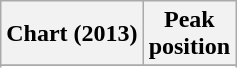<table class="wikitable sortable plainrowheaders">
<tr>
<th scope="col">Chart (2013)</th>
<th scope="col">Peak<br>position</th>
</tr>
<tr>
</tr>
<tr>
</tr>
<tr>
</tr>
<tr>
</tr>
<tr>
</tr>
<tr>
</tr>
<tr>
</tr>
<tr>
</tr>
<tr>
</tr>
<tr>
</tr>
<tr>
</tr>
<tr>
</tr>
<tr>
</tr>
<tr>
</tr>
</table>
